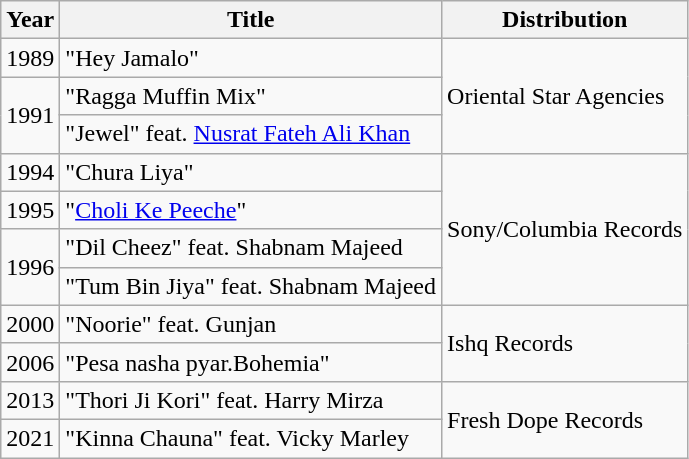<table class="wikitable sortable">
<tr>
<th>Year</th>
<th>Title</th>
<th>Distribution</th>
</tr>
<tr>
<td>1989</td>
<td>"Hey Jamalo"</td>
<td rowspan="3">Oriental Star Agencies</td>
</tr>
<tr>
<td rowspan="2">1991</td>
<td>"Ragga Muffin Mix"</td>
</tr>
<tr>
<td>"Jewel" feat. <a href='#'>Nusrat Fateh Ali Khan</a></td>
</tr>
<tr>
<td>1994</td>
<td>"Chura Liya"</td>
<td rowspan="4">Sony/Columbia Records</td>
</tr>
<tr>
<td>1995</td>
<td>"<a href='#'>Choli Ke Peeche</a>"</td>
</tr>
<tr>
<td rowspan="2">1996</td>
<td>"Dil Cheez" feat. Shabnam Majeed</td>
</tr>
<tr>
<td>"Tum Bin Jiya" feat. Shabnam Majeed</td>
</tr>
<tr>
<td>2000</td>
<td>"Noorie" feat. Gunjan</td>
<td rowspan="2">Ishq Records</td>
</tr>
<tr>
<td>2006</td>
<td>"Pesa nasha pyar.Bohemia"</td>
</tr>
<tr>
<td>2013</td>
<td>"Thori Ji Kori" feat. Harry Mirza</td>
<td rowspan="2">Fresh Dope Records</td>
</tr>
<tr>
<td>2021</td>
<td>"Kinna Chauna" feat. Vicky Marley</td>
</tr>
</table>
